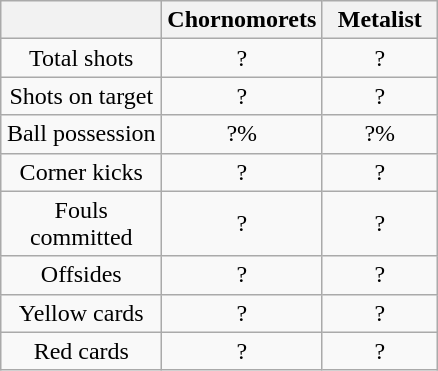<table class="wikitable" style="text-align: center">
<tr>
<th width=100></th>
<th width=70>Chornomorets</th>
<th width=70>Metalist</th>
</tr>
<tr>
<td>Total shots</td>
<td>?</td>
<td>?</td>
</tr>
<tr>
<td>Shots on target</td>
<td>?</td>
<td>?</td>
</tr>
<tr>
<td>Ball possession</td>
<td>?%</td>
<td>?%</td>
</tr>
<tr>
<td>Corner kicks</td>
<td>?</td>
<td>?</td>
</tr>
<tr>
<td>Fouls committed</td>
<td>?</td>
<td>?</td>
</tr>
<tr>
<td>Offsides</td>
<td>?</td>
<td>?</td>
</tr>
<tr>
<td>Yellow cards</td>
<td>?</td>
<td>?</td>
</tr>
<tr>
<td>Red cards</td>
<td>?</td>
<td>?</td>
</tr>
</table>
